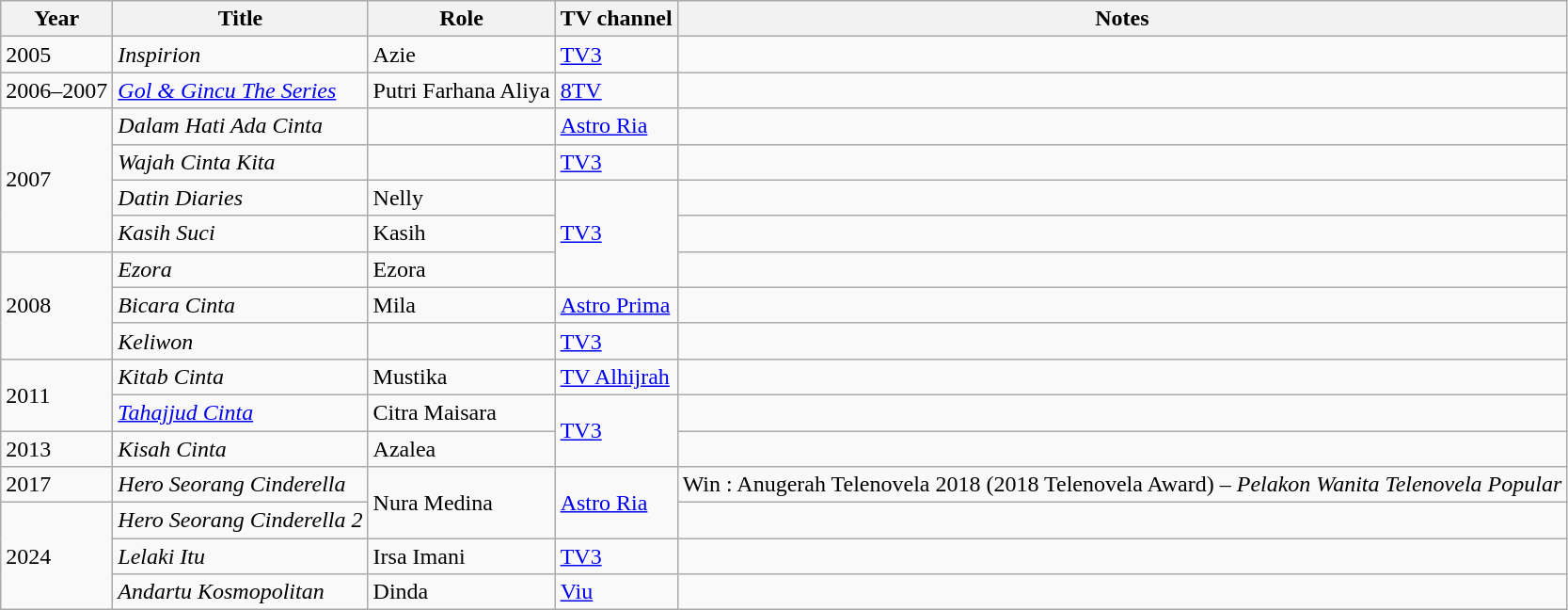<table class="wikitable">
<tr>
<th>Year</th>
<th>Title</th>
<th>Role</th>
<th>TV channel</th>
<th>Notes</th>
</tr>
<tr>
<td>2005</td>
<td><em>Inspirion</em></td>
<td>Azie</td>
<td><a href='#'>TV3</a></td>
<td></td>
</tr>
<tr>
<td>2006–2007</td>
<td><em><a href='#'>Gol & Gincu The Series</a></em></td>
<td>Putri Farhana Aliya</td>
<td><a href='#'>8TV</a></td>
<td></td>
</tr>
<tr>
<td rowspan="4">2007</td>
<td><em>Dalam Hati Ada Cinta</em></td>
<td></td>
<td><a href='#'>Astro Ria</a></td>
<td></td>
</tr>
<tr>
<td><em>Wajah Cinta Kita</em></td>
<td></td>
<td><a href='#'>TV3</a></td>
<td></td>
</tr>
<tr>
<td><em>Datin Diaries</em></td>
<td>Nelly</td>
<td rowspan="3"><a href='#'>TV3</a></td>
<td></td>
</tr>
<tr>
<td><em>Kasih Suci</em></td>
<td>Kasih</td>
<td></td>
</tr>
<tr>
<td rowspan="3">2008</td>
<td><em>Ezora</em></td>
<td>Ezora</td>
<td></td>
</tr>
<tr>
<td><em>Bicara Cinta</em></td>
<td>Mila</td>
<td><a href='#'>Astro Prima</a></td>
<td></td>
</tr>
<tr>
<td><em>Keliwon</em></td>
<td></td>
<td><a href='#'>TV3</a></td>
<td></td>
</tr>
<tr>
<td rowspan="2">2011</td>
<td><em>Kitab Cinta</em></td>
<td>Mustika</td>
<td><a href='#'>TV Alhijrah</a></td>
<td></td>
</tr>
<tr>
<td><em><a href='#'>Tahajjud Cinta</a></em></td>
<td>Citra Maisara</td>
<td rowspan="2"><a href='#'>TV3</a></td>
<td></td>
</tr>
<tr>
<td>2013</td>
<td><em>Kisah Cinta</em></td>
<td>Azalea</td>
<td></td>
</tr>
<tr>
<td>2017</td>
<td><em>Hero Seorang Cinderella</em></td>
<td rowspan="2">Nura Medina</td>
<td rowspan="2"><a href='#'>Astro Ria</a></td>
<td>Win : Anugerah Telenovela 2018 (2018 Telenovela Award) – <em>Pelakon Wanita Telenovela Popular</em></td>
</tr>
<tr>
<td rowspan="3">2024</td>
<td><em>Hero Seorang Cinderella 2</em></td>
<td></td>
</tr>
<tr>
<td><em>Lelaki Itu</em></td>
<td>Irsa Imani</td>
<td><a href='#'>TV3</a></td>
<td></td>
</tr>
<tr>
<td><em>Andartu Kosmopolitan</em></td>
<td>Dinda</td>
<td><a href='#'>Viu</a></td>
<td></td>
</tr>
</table>
